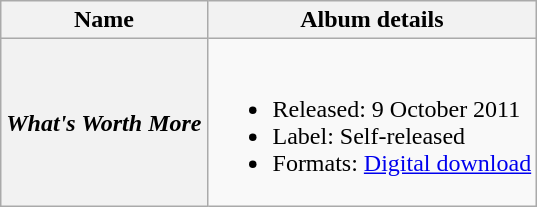<table class="wikitable plainrowheaders">
<tr>
<th>Name</th>
<th>Album details</th>
</tr>
<tr>
<th scope="row"><em>What's Worth More</em></th>
<td><br><ul><li>Released: 9 October 2011</li><li>Label: Self-released</li><li>Formats: <a href='#'>Digital download</a></li></ul></td>
</tr>
</table>
